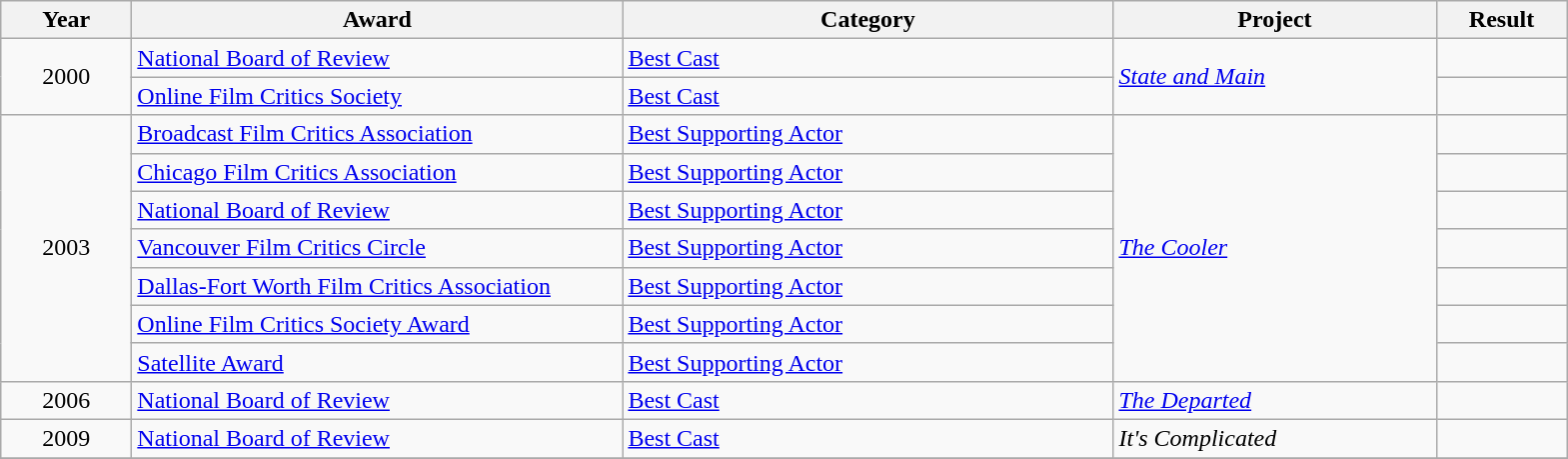<table class=wikitable>
<tr>
<th scope="col" style="width:5em;">Year</th>
<th scope="col" style="width:20em;">Award</th>
<th scope="col" style="width:20em;">Category</th>
<th scope="col" style="width:13em;">Project</th>
<th scope="col" style="width:5em;">Result</th>
</tr>
<tr>
<td style="text-align:center;", rowspan=2>2000</td>
<td><a href='#'>National Board of Review</a></td>
<td><a href='#'>Best Cast</a></td>
<td rowspan=2><em><a href='#'>State and Main</a></em></td>
<td></td>
</tr>
<tr>
<td><a href='#'>Online Film Critics Society</a></td>
<td><a href='#'>Best Cast</a></td>
<td></td>
</tr>
<tr>
<td style="text-align:center;", rowspan=7>2003</td>
<td><a href='#'>Broadcast Film Critics Association</a></td>
<td><a href='#'>Best Supporting Actor</a></td>
<td rowspan=7><em><a href='#'>The Cooler</a></em></td>
<td></td>
</tr>
<tr>
<td><a href='#'>Chicago Film Critics Association</a></td>
<td><a href='#'>Best Supporting Actor</a></td>
<td></td>
</tr>
<tr>
<td><a href='#'>National Board of Review</a></td>
<td><a href='#'>Best Supporting Actor</a></td>
<td></td>
</tr>
<tr>
<td><a href='#'>Vancouver Film Critics Circle</a></td>
<td><a href='#'>Best Supporting Actor</a></td>
<td></td>
</tr>
<tr>
<td><a href='#'>Dallas-Fort Worth Film Critics Association</a></td>
<td><a href='#'>Best Supporting Actor</a></td>
<td></td>
</tr>
<tr>
<td><a href='#'>Online Film Critics Society Award</a></td>
<td><a href='#'>Best Supporting Actor</a></td>
<td></td>
</tr>
<tr>
<td><a href='#'>Satellite Award</a></td>
<td><a href='#'>Best Supporting Actor</a></td>
<td></td>
</tr>
<tr>
<td style="text-align:center;">2006</td>
<td><a href='#'>National Board of Review</a></td>
<td><a href='#'>Best Cast</a></td>
<td><em><a href='#'>The Departed</a></em></td>
<td></td>
</tr>
<tr>
<td style="text-align:center;">2009</td>
<td><a href='#'>National Board of Review</a></td>
<td><a href='#'>Best Cast</a></td>
<td><em>It's Complicated</em></td>
<td></td>
</tr>
<tr>
</tr>
</table>
